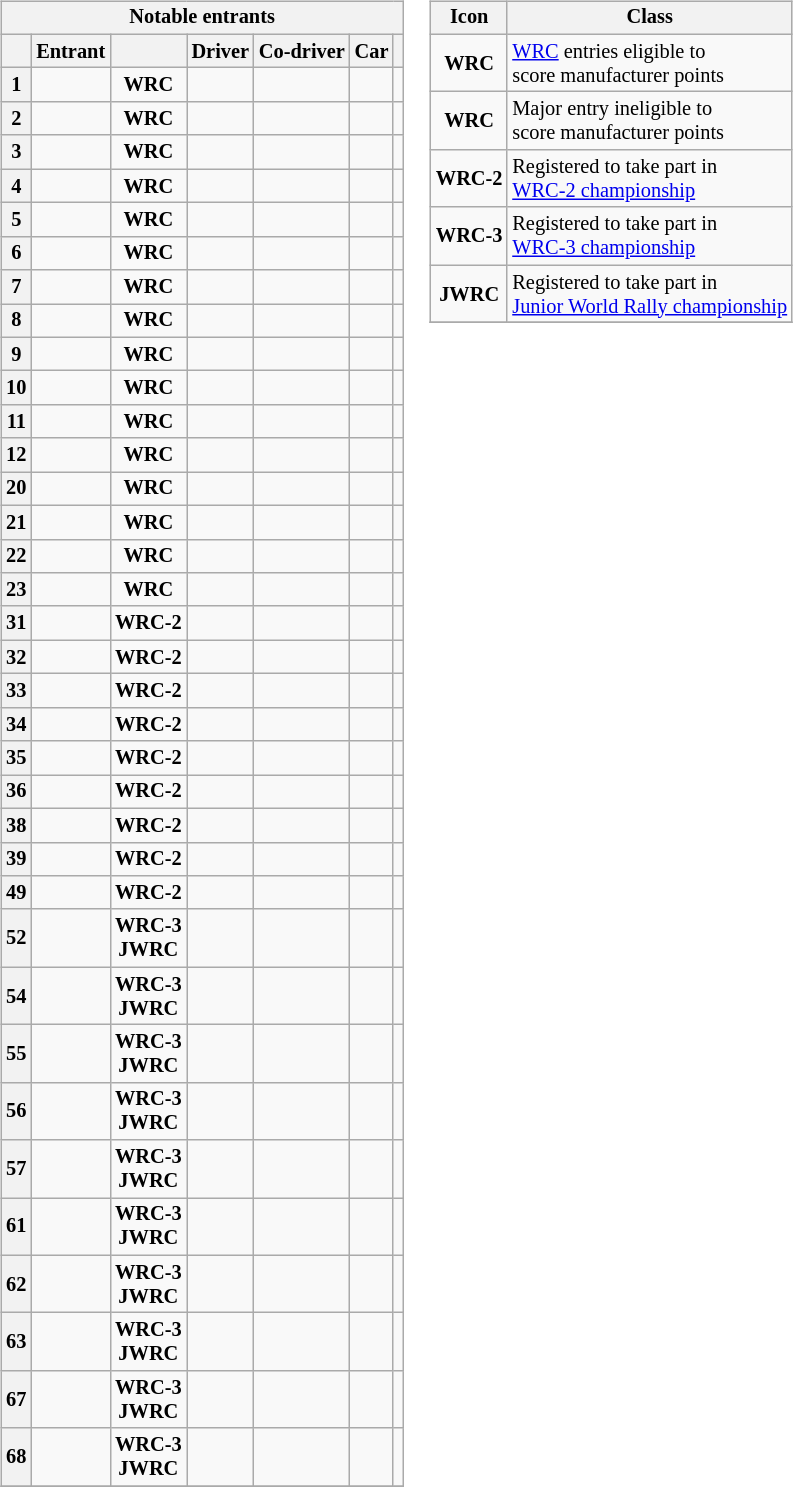<table>
<tr>
<td><br><table class="wikitable plainrowheaders sortable" style="font-size: 85%">
<tr>
<th scope=row colspan="7" style="text-align: center;"><strong>Notable entrants</strong></th>
</tr>
<tr>
<th scope=col></th>
<th scope=col>Entrant</th>
<th scope=col></th>
<th scope=col>Driver</th>
<th scope=col>Co-driver</th>
<th scope=col>Car</th>
<th scope=col></th>
</tr>
<tr>
<th scope=row style="text-align: center;">1</th>
<td></td>
<td align="center"><strong><span>WRC</span></strong></td>
<td></td>
<td></td>
<td></td>
<td align="center"></td>
</tr>
<tr>
<th scope=row style="text-align: center;">2</th>
<td></td>
<td align="center"><strong><span>WRC</span></strong></td>
<td></td>
<td></td>
<td></td>
<td align="center"></td>
</tr>
<tr>
<th scope=row style="text-align: center;">3</th>
<td></td>
<td align="center"><strong><span>WRC</span></strong></td>
<td></td>
<td></td>
<td></td>
<td align="center"></td>
</tr>
<tr>
<th scope=row style="text-align: center;">4</th>
<td></td>
<td align="center"><strong><span>WRC</span></strong></td>
<td></td>
<td></td>
<td></td>
<td align="center"></td>
</tr>
<tr>
<th scope=row style="text-align: center;">5</th>
<td></td>
<td align="center"><strong><span>WRC</span></strong></td>
<td></td>
<td></td>
<td></td>
<td align="center"></td>
</tr>
<tr>
<th scope=row style="text-align: center;">6</th>
<td></td>
<td align="center"><strong><span>WRC</span></strong></td>
<td></td>
<td></td>
<td></td>
<td align="center"></td>
</tr>
<tr>
<th scope=row style="text-align: center;">7</th>
<td></td>
<td align="center"><strong><span>WRC</span></strong></td>
<td></td>
<td></td>
<td></td>
<td align="center"></td>
</tr>
<tr>
<th scope=row style="text-align: center;">8</th>
<td></td>
<td align="center"><strong><span>WRC</span></strong></td>
<td></td>
<td></td>
<td></td>
<td align="center"></td>
</tr>
<tr>
<th scope=row style="text-align: center;">9</th>
<td></td>
<td align="center"><strong><span>WRC</span></strong></td>
<td></td>
<td></td>
<td></td>
<td align="center"></td>
</tr>
<tr>
<th scope=row style="text-align: center;">10</th>
<td></td>
<td align="center"><strong><span>WRC</span></strong></td>
<td></td>
<td></td>
<td></td>
<td align="center"></td>
</tr>
<tr>
<th scope=row style="text-align: center;">11</th>
<td></td>
<td align="center"><strong><span>WRC</span></strong></td>
<td></td>
<td></td>
<td></td>
<td align="center"></td>
</tr>
<tr>
<th scope=row style="text-align: center;">12</th>
<td></td>
<td align="center"><strong><span>WRC</span></strong></td>
<td></td>
<td></td>
<td></td>
<td align="center"></td>
</tr>
<tr>
<th scope=row style="text-align: center;">20</th>
<td></td>
<td align="center"><strong><span>WRC</span></strong></td>
<td></td>
<td></td>
<td></td>
<td align="center"></td>
</tr>
<tr>
<th scope=row style="text-align: center;">21</th>
<td></td>
<td align="center"><strong><span>WRC</span></strong></td>
<td></td>
<td></td>
<td></td>
<td align="center"></td>
</tr>
<tr>
<th scope=row style="text-align: center;">22</th>
<td></td>
<td align="center"><strong><span>WRC</span></strong></td>
<td></td>
<td></td>
<td></td>
<td align="center"></td>
</tr>
<tr>
<th scope=row style="text-align: center;">23</th>
<td></td>
<td align="center"><strong><span>WRC</span></strong></td>
<td></td>
<td></td>
<td></td>
<td align="center"></td>
</tr>
<tr>
<th scope=row style="text-align: center;">31</th>
<td></td>
<td align="center"><strong><span>WRC-2</span></strong></td>
<td></td>
<td></td>
<td></td>
<td align="center"></td>
</tr>
<tr>
<th scope=row style="text-align: center;">32</th>
<td></td>
<td align="center"><strong><span>WRC-2</span></strong></td>
<td></td>
<td></td>
<td></td>
<td align="center"></td>
</tr>
<tr>
<th scope=row style="text-align: center;">33</th>
<td></td>
<td align="center"><strong><span>WRC-2</span></strong></td>
<td></td>
<td></td>
<td></td>
<td align="center"></td>
</tr>
<tr>
<th scope=row style="text-align: center;">34</th>
<td></td>
<td align="center"><strong><span>WRC-2</span></strong></td>
<td></td>
<td></td>
<td></td>
<td align="center"></td>
</tr>
<tr>
<th scope=row style="text-align: center;">35</th>
<td></td>
<td align="center"><strong><span>WRC-2</span></strong></td>
<td></td>
<td></td>
<td></td>
<td align="center"></td>
</tr>
<tr>
<th scope=row style="text-align: center;">36</th>
<td></td>
<td align="center"><strong><span>WRC-2</span></strong></td>
<td></td>
<td></td>
<td></td>
<td align="center"></td>
</tr>
<tr>
<th scope=row style="text-align: center;">38</th>
<td></td>
<td align="center"><strong><span>WRC-2</span></strong></td>
<td></td>
<td></td>
<td></td>
<td align="center"></td>
</tr>
<tr>
<th scope=row style="text-align: center;">39</th>
<td></td>
<td align="center"><strong><span>WRC-2</span></strong></td>
<td></td>
<td></td>
<td></td>
<td align="center"></td>
</tr>
<tr>
<th scope=row style="text-align: center;">49</th>
<td></td>
<td align="center"><strong><span>WRC-2</span></strong></td>
<td></td>
<td></td>
<td></td>
<td align="center"></td>
</tr>
<tr>
<th scope=row style="text-align: center;">52</th>
<td></td>
<td align="center"><strong><span>WRC-3</span></strong><br><strong><span>JWRC</span></strong></td>
<td></td>
<td></td>
<td></td>
<td align="center"></td>
</tr>
<tr>
<th scope=row style="text-align: center;">54</th>
<td></td>
<td align="center"><strong><span>WRC-3</span></strong><br><strong><span>JWRC</span></strong></td>
<td></td>
<td></td>
<td></td>
<td align="center"></td>
</tr>
<tr>
<th scope=row style="text-align: center;">55</th>
<td></td>
<td align="center"><strong><span>WRC-3</span></strong><br><strong><span>JWRC</span></strong></td>
<td></td>
<td></td>
<td></td>
<td align="center"></td>
</tr>
<tr>
<th scope=row style="text-align: center;">56</th>
<td></td>
<td align="center"><strong><span>WRC-3</span></strong><br><strong><span>JWRC</span></strong></td>
<td></td>
<td></td>
<td></td>
<td align="center"></td>
</tr>
<tr>
<th scope=row style="text-align: center;">57</th>
<td></td>
<td align="center"><strong><span>WRC-3</span></strong><br><strong><span>JWRC</span></strong></td>
<td></td>
<td></td>
<td></td>
<td align="center"></td>
</tr>
<tr>
<th scope=row style="text-align: center;">61</th>
<td></td>
<td align="center"><strong><span>WRC-3</span></strong><br><strong><span>JWRC</span></strong></td>
<td></td>
<td></td>
<td></td>
<td align="center"></td>
</tr>
<tr>
<th scope=row style="text-align: center;">62</th>
<td></td>
<td align="center"><strong><span>WRC-3</span></strong><br><strong><span>JWRC</span></strong></td>
<td></td>
<td></td>
<td></td>
<td align="center"></td>
</tr>
<tr>
<th scope=row style="text-align: center;">63</th>
<td></td>
<td align="center"><strong><span>WRC-3</span></strong><br><strong><span>JWRC</span></strong></td>
<td></td>
<td></td>
<td></td>
<td align="center"></td>
</tr>
<tr>
<th scope=row style="text-align: center;">67</th>
<td></td>
<td align="center"><strong><span>WRC-3</span></strong><br><strong><span>JWRC</span></strong></td>
<td></td>
<td></td>
<td></td>
<td align="center"></td>
</tr>
<tr>
<th scope=row style="text-align: center;">68</th>
<td></td>
<td align="center"><strong><span>WRC-3</span></strong><br><strong><span>JWRC</span></strong></td>
<td></td>
<td></td>
<td></td>
<td align="center"></td>
</tr>
<tr>
</tr>
</table>
</td>
<td valign="top"><br><table align="right" class="wikitable" style="font-size: 85%;">
<tr>
<th>Icon</th>
<th>Class</th>
</tr>
<tr>
<td align="center"><strong><span>WRC</span></strong></td>
<td><a href='#'>WRC</a> entries eligible to<br>score manufacturer points</td>
</tr>
<tr>
<td align="center"><strong><span>WRC</span></strong></td>
<td>Major entry ineligible to<br>score manufacturer points</td>
</tr>
<tr>
<td align="center"><strong><span>WRC-2</span></strong></td>
<td>Registered to take part in<br><a href='#'>WRC-2 championship</a></td>
</tr>
<tr>
<td align="center"><strong><span>WRC-3</span></strong></td>
<td>Registered to take part in<br><a href='#'>WRC-3 championship</a></td>
</tr>
<tr>
<td align="center"><strong><span>JWRC</span></strong></td>
<td>Registered to take part in<br><a href='#'>Junior World Rally championship</a></td>
</tr>
<tr>
</tr>
</table>
</td>
</tr>
</table>
